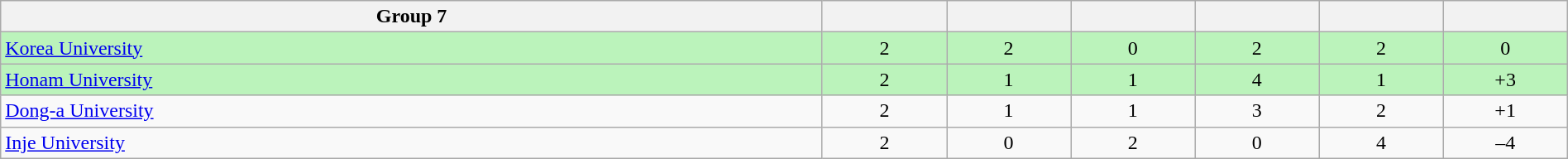<table class="wikitable" style="text-align:center; width:100%;">
<tr>
<th width=240>Group 7</th>
<th width=30></th>
<th width=30></th>
<th width=30></th>
<th width=30></th>
<th width=30></th>
<th width=30></th>
</tr>
<tr bgcolor=#BBF3BB>
<td align=left><a href='#'>Korea University</a></td>
<td>2</td>
<td>2</td>
<td>0</td>
<td>2</td>
<td>2</td>
<td>0</td>
</tr>
<tr bgcolor=#BBF3BB>
<td align=left><a href='#'>Honam University</a></td>
<td>2</td>
<td>1</td>
<td>1</td>
<td>4</td>
<td>1</td>
<td>+3</td>
</tr>
<tr>
<td align=left><a href='#'>Dong-a University</a></td>
<td>2</td>
<td>1</td>
<td>1</td>
<td>3</td>
<td>2</td>
<td>+1</td>
</tr>
<tr>
<td align=left><a href='#'>Inje University</a></td>
<td>2</td>
<td>0</td>
<td>2</td>
<td>0</td>
<td>4</td>
<td>–4</td>
</tr>
</table>
